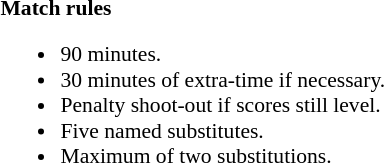<table width=100% style="font-size: 90%">
<tr>
<td width=50% valign=top><br><strong>Match rules</strong><ul><li>90 minutes.</li><li>30 minutes of extra-time if necessary.</li><li>Penalty shoot-out if scores still level.</li><li>Five named substitutes.</li><li>Maximum of two substitutions.</li></ul></td>
</tr>
</table>
